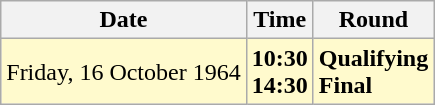<table class="wikitable">
<tr>
<th>Date</th>
<th>Time</th>
<th>Round</th>
</tr>
<tr style=background:lemonchiffon>
<td>Friday, 16 October 1964</td>
<td><strong>10:30</strong><br><strong>14:30</strong></td>
<td><strong>Qualifying</strong><br><strong>Final</strong></td>
</tr>
</table>
